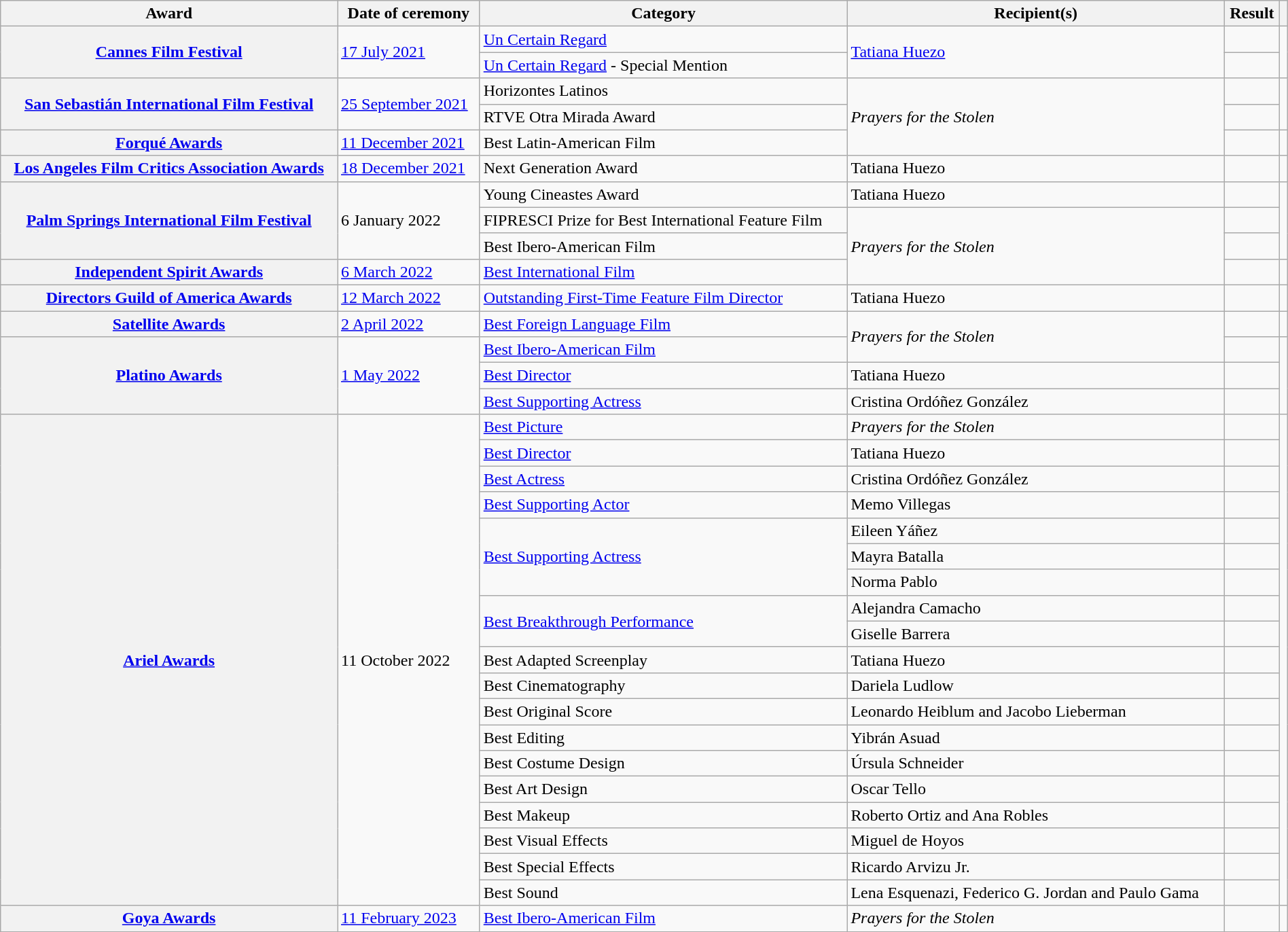<table class="wikitable sortable plainrowheaders" style="width:100%;">
<tr>
<th scope="col">Award</th>
<th scope="col">Date of ceremony</th>
<th scope="col">Category</th>
<th scope="col">Recipient(s)</th>
<th scope="col">Result</th>
<th scope="col" class="unsortable"></th>
</tr>
<tr>
<th rowspan="2" scope="row"><a href='#'>Cannes Film Festival</a></th>
<td rowspan="2"><a href='#'>17 July 2021</a></td>
<td><a href='#'>Un Certain Regard</a></td>
<td rowspan="2"><a href='#'>Tatiana Huezo</a></td>
<td></td>
<td rowspan="2"></td>
</tr>
<tr>
<td><a href='#'>Un Certain Regard</a> - Special Mention</td>
<td></td>
</tr>
<tr>
<th rowspan="2" scope="row"><a href='#'>San Sebastián International Film Festival</a></th>
<td rowspan="2"><a href='#'>25 September 2021</a></td>
<td>Horizontes Latinos</td>
<td rowspan="3"><em>Prayers for the Stolen</em></td>
<td></td>
<td rowspan="2"></td>
</tr>
<tr>
<td>RTVE Otra Mirada Award</td>
<td></td>
</tr>
<tr>
<th scope="row"><a href='#'>Forqué Awards</a></th>
<td><a href='#'>11 December 2021</a></td>
<td>Best Latin-American Film</td>
<td></td>
<td></td>
</tr>
<tr>
<th scope="row"><a href='#'>Los Angeles Film Critics Association Awards</a></th>
<td><a href='#'>18 December 2021</a></td>
<td>Next Generation Award</td>
<td>Tatiana Huezo</td>
<td></td>
<td></td>
</tr>
<tr>
<th rowspan="3" scope="row"><a href='#'>Palm Springs International Film Festival</a></th>
<td rowspan="3">6 January 2022</td>
<td>Young Cineastes Award</td>
<td>Tatiana Huezo</td>
<td></td>
<td rowspan="3"></td>
</tr>
<tr>
<td>FIPRESCI Prize for Best International Feature Film</td>
<td rowspan="3"><em>Prayers for the Stolen</em></td>
<td></td>
</tr>
<tr>
<td>Best Ibero-American Film</td>
<td></td>
</tr>
<tr>
<th scope="row"><a href='#'>Independent Spirit Awards</a></th>
<td><a href='#'>6 March 2022</a></td>
<td><a href='#'>Best International Film</a></td>
<td></td>
<td></td>
</tr>
<tr>
<th scope="row"><a href='#'>Directors Guild of America Awards</a></th>
<td><a href='#'>12 March 2022</a></td>
<td><a href='#'>Outstanding First-Time Feature Film Director</a></td>
<td>Tatiana Huezo</td>
<td></td>
<td></td>
</tr>
<tr>
<th scope="row"><a href='#'>Satellite Awards</a></th>
<td><a href='#'>2 April 2022</a></td>
<td><a href='#'>Best Foreign Language Film</a></td>
<td rowspan="2"><em>Prayers for the Stolen</em></td>
<td></td>
<td></td>
</tr>
<tr>
<th rowspan="3" scope="row"><a href='#'>Platino Awards</a></th>
<td rowspan="3"><a href='#'>1 May 2022</a></td>
<td><a href='#'>Best Ibero-American Film</a></td>
<td></td>
<td rowspan = "3"></td>
</tr>
<tr>
<td><a href='#'>Best Director</a></td>
<td>Tatiana Huezo</td>
<td></td>
</tr>
<tr>
<td><a href='#'>Best Supporting Actress</a></td>
<td>Cristina Ordóñez González</td>
<td></td>
</tr>
<tr>
<th rowspan="19" scope="row"><a href='#'>Ariel Awards</a></th>
<td rowspan="19">11 October 2022</td>
<td><a href='#'>Best Picture</a></td>
<td><em>Prayers for the Stolen</em></td>
<td></td>
<td rowspan="19"></td>
</tr>
<tr>
<td><a href='#'>Best Director</a></td>
<td>Tatiana Huezo</td>
<td></td>
</tr>
<tr>
<td><a href='#'>Best Actress</a></td>
<td>Cristina Ordóñez González</td>
<td></td>
</tr>
<tr>
<td><a href='#'>Best Supporting Actor</a></td>
<td>Memo Villegas</td>
<td></td>
</tr>
<tr>
<td rowspan="3"><a href='#'>Best Supporting Actress</a></td>
<td>Eileen Yáñez</td>
<td></td>
</tr>
<tr>
<td>Mayra Batalla</td>
<td></td>
</tr>
<tr>
<td>Norma Pablo</td>
<td></td>
</tr>
<tr>
<td rowspan="2"><a href='#'>Best Breakthrough Performance</a></td>
<td>Alejandra Camacho</td>
<td></td>
</tr>
<tr>
<td>Giselle Barrera</td>
<td></td>
</tr>
<tr>
<td>Best Adapted Screenplay</td>
<td>Tatiana Huezo</td>
<td></td>
</tr>
<tr>
<td>Best Cinematography</td>
<td>Dariela Ludlow</td>
<td></td>
</tr>
<tr>
<td>Best Original Score</td>
<td>Leonardo Heiblum and Jacobo Lieberman</td>
<td></td>
</tr>
<tr>
<td>Best Editing</td>
<td>Yibrán Asuad</td>
<td></td>
</tr>
<tr>
<td>Best Costume Design</td>
<td>Úrsula Schneider</td>
<td></td>
</tr>
<tr>
<td>Best Art Design</td>
<td>Oscar Tello</td>
<td></td>
</tr>
<tr>
<td>Best Makeup</td>
<td>Roberto Ortiz and Ana Robles</td>
<td></td>
</tr>
<tr>
<td>Best Visual Effects</td>
<td>Miguel de Hoyos</td>
<td></td>
</tr>
<tr>
<td>Best Special Effects</td>
<td>Ricardo Arvizu Jr.</td>
<td></td>
</tr>
<tr>
<td>Best Sound</td>
<td>Lena Esquenazi, Federico G. Jordan and Paulo Gama</td>
<td></td>
</tr>
<tr>
<th rowspan = "1" scope = "row"><a href='#'>Goya Awards</a></th>
<td><a href='#'>11 February 2023</a></td>
<td><a href='#'>Best Ibero-American Film</a></td>
<td><em>Prayers for the Stolen</em></td>
<td></td>
<td align = "center"></td>
</tr>
</table>
